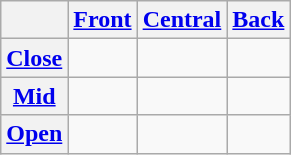<table class="wikitable" style="text-align:center">
<tr>
<th></th>
<th><a href='#'>Front</a></th>
<th><a href='#'>Central</a></th>
<th><a href='#'>Back</a></th>
</tr>
<tr>
<th><a href='#'>Close</a></th>
<td></td>
<td></td>
<td></td>
</tr>
<tr>
<th><a href='#'>Mid</a></th>
<td></td>
<td></td>
<td></td>
</tr>
<tr>
<th><a href='#'>Open</a></th>
<td></td>
<td></td>
<td></td>
</tr>
</table>
